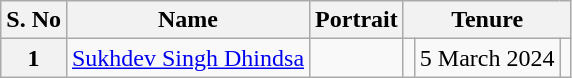<table class="wikitable" style="text-align:center">
<tr>
<th>S. No</th>
<th>Name</th>
<th>Portrait</th>
<th colspan=3>Tenure</th>
</tr>
<tr>
<th>1</th>
<td><a href='#'>Sukhdev Singh Dhindsa</a></td>
<td></td>
<td></td>
<td>5 March 2024</td>
<td></td>
</tr>
</table>
